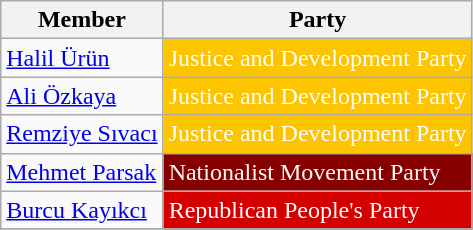<table class="wikitable">
<tr>
<th>Member</th>
<th>Party</th>
</tr>
<tr>
<td><a href='#'>Halil Ürün</a></td>
<td style="background:#FDC400; color:white">Justice and Development Party</td>
</tr>
<tr>
<td><a href='#'>Ali Özkaya</a></td>
<td style="background:#FDC400; color:white">Justice and Development Party</td>
</tr>
<tr>
<td><a href='#'>Remziye Sıvacı</a></td>
<td style="background:#FDC400; color:white">Justice and Development Party</td>
</tr>
<tr>
<td><a href='#'>Mehmet Parsak</a></td>
<td style="background:#870000; color:white">Nationalist Movement Party</td>
</tr>
<tr>
<td><a href='#'>Burcu Kayıkcı</a></td>
<td style="background:#D40000; color:white">Republican People's Party</td>
</tr>
<tr>
</tr>
</table>
